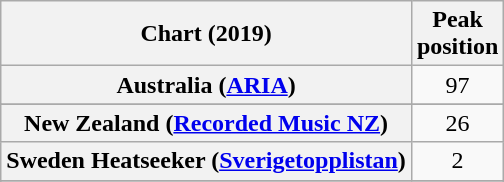<table class="wikitable sortable plainrowheaders" style="text-align:center">
<tr>
<th scope="col">Chart (2019)</th>
<th scope="col">Peak<br>position</th>
</tr>
<tr>
<th scope="row">Australia (<a href='#'>ARIA</a>)</th>
<td>97</td>
</tr>
<tr>
</tr>
<tr>
<th scope="row">New Zealand (<a href='#'>Recorded Music NZ</a>)</th>
<td>26</td>
</tr>
<tr>
<th scope="row">Sweden Heatseeker (<a href='#'>Sverigetopplistan</a>)</th>
<td>2</td>
</tr>
<tr>
</tr>
<tr>
</tr>
<tr>
</tr>
</table>
